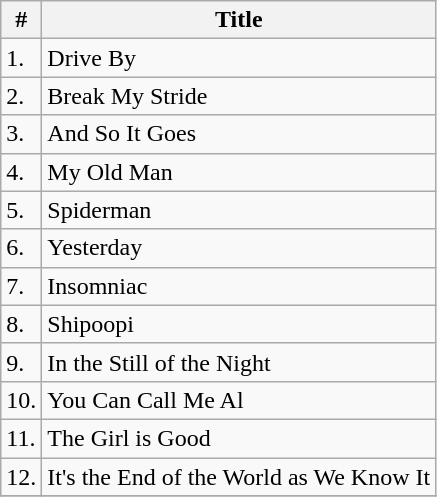<table class="wikitable">
<tr>
<th>#</th>
<th>Title</th>
</tr>
<tr>
<td>1.</td>
<td>Drive By</td>
</tr>
<tr>
<td>2.</td>
<td>Break My Stride</td>
</tr>
<tr>
<td>3.</td>
<td>And So It Goes</td>
</tr>
<tr>
<td>4.</td>
<td>My Old Man</td>
</tr>
<tr>
<td>5.</td>
<td>Spiderman</td>
</tr>
<tr>
<td>6.</td>
<td>Yesterday</td>
</tr>
<tr>
<td>7.</td>
<td>Insomniac</td>
</tr>
<tr>
<td>8.</td>
<td>Shipoopi</td>
</tr>
<tr>
<td>9.</td>
<td>In the Still of the Night</td>
</tr>
<tr>
<td>10.</td>
<td>You Can Call Me Al</td>
</tr>
<tr>
<td>11.</td>
<td>The Girl is Good</td>
</tr>
<tr>
<td>12.</td>
<td>It's the End of the World as We Know It</td>
</tr>
<tr>
</tr>
</table>
